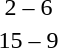<table style="text-align:center">
<tr>
<th width=200></th>
<th width=100></th>
<th width=200></th>
</tr>
<tr>
<td align=right></td>
<td>2 – 6</td>
<td align=left><strong></strong></td>
</tr>
<tr>
<td align=right><strong></strong></td>
<td>15 – 9</td>
<td align=left></td>
</tr>
</table>
